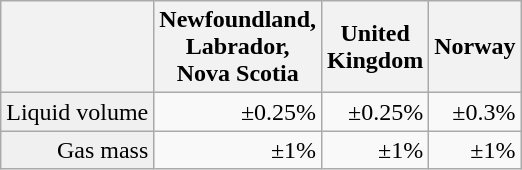<table class="wikitable" style="text-align: right;">
<tr>
<th> </th>
<th>Newfoundland,<br>Labrador,<br>Nova Scotia</th>
<th>United<br>Kingdom</th>
<th>Norway</th>
</tr>
<tr>
<td style="background:#f0f0f0;">Liquid volume</td>
<td>±0.25%</td>
<td>±0.25%</td>
<td>±0.3%</td>
</tr>
<tr>
<td style="background:#f0f0f0;">Gas mass</td>
<td>±1%</td>
<td>±1%</td>
<td>±1%</td>
</tr>
</table>
